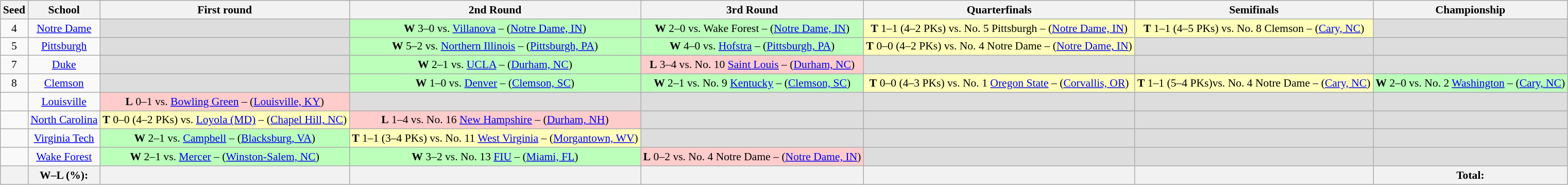<table class="sortable wikitable" style="white-space:nowrap; text-align:center;font-size:90%;">
<tr>
<th>Seed</th>
<th>School</th>
<th>First round</th>
<th>2nd Round</th>
<th>3rd Round</th>
<th>Quarterfinals</th>
<th>Semifinals</th>
<th>Championship</th>
</tr>
<tr>
<td>4</td>
<td><a href='#'>Notre Dame</a></td>
<td bgcolor=#ddd></td>
<td style="background:#bfb;"><strong>W</strong> 3–0 vs. <a href='#'>Villanova</a> – (<a href='#'>Notre Dame, IN</a>)</td>
<td style="background:#bfb;"><strong>W</strong> 2–0 vs. Wake Forest – (<a href='#'>Notre Dame, IN</a>)</td>
<td style="background:#ffb;"><strong>T</strong> 1–1 (4–2 PKs) vs. No. 5 Pittsburgh – (<a href='#'>Notre Dame, IN</a>)</td>
<td style="background:#ffb;"><strong>T</strong> 1–1 (4–5 PKs) vs. No. 8 Clemson – (<a href='#'>Cary, NC</a>)</td>
<td bgcolor=#ddd></td>
</tr>
<tr>
<td>5</td>
<td><a href='#'>Pittsburgh</a></td>
<td bgcolor=#ddd></td>
<td style="background:#bfb;"><strong>W</strong> 5–2 vs. <a href='#'>Northern Illinois</a> – (<a href='#'>Pittsburgh, PA</a>)</td>
<td style="background:#bfb;"><strong>W</strong> 4–0 vs. <a href='#'>Hofstra</a> – (<a href='#'>Pittsburgh, PA</a>)</td>
<td style="background:#ffb;"><strong>T</strong> 0–0 (4–2 PKs) vs. No. 4 Notre Dame – (<a href='#'>Notre Dame, IN</a>)</td>
<td bgcolor=#ddd></td>
<td bgcolor=#ddd></td>
</tr>
<tr>
<td>7</td>
<td><a href='#'>Duke</a></td>
<td bgcolor=#ddd></td>
<td style="background:#bfb;"><strong>W</strong> 2–1 vs. <a href='#'>UCLA</a> – (<a href='#'>Durham, NC</a>)</td>
<td style="background:#fcc;"><strong>L</strong> 3–4 vs. No. 10 <a href='#'>Saint Louis</a> – (<a href='#'>Durham, NC</a>)</td>
<td bgcolor=#ddd></td>
<td bgcolor=#ddd></td>
<td bgcolor=#ddd></td>
</tr>
<tr>
<td>8</td>
<td><a href='#'>Clemson</a></td>
<td bgcolor=#ddd></td>
<td style="background:#bfb;"><strong>W</strong> 1–0 vs. <a href='#'>Denver</a> – (<a href='#'>Clemson, SC</a>)</td>
<td style="background:#bfb;"><strong>W</strong> 2–1 vs. No. 9 <a href='#'>Kentucky</a> – (<a href='#'>Clemson, SC</a>)</td>
<td style="background:#ffb;"><strong>T</strong> 0–0 (4–3 PKs) vs. No. 1 <a href='#'>Oregon State</a> – (<a href='#'>Corvallis, OR</a>)</td>
<td style="background:#ffb;"><strong>T</strong> 1–1 (5–4 PKs)vs. No. 4 Notre Dame – (<a href='#'>Cary, NC</a>)</td>
<td style="background:#bfb;"><strong>W</strong> 2–0 vs. No. 2 <a href='#'>Washington</a> – (<a href='#'>Cary, NC</a>)</td>
</tr>
<tr>
<td></td>
<td><a href='#'>Louisville</a></td>
<td style="background:#fcc;"><strong>L</strong> 0–1 vs. <a href='#'>Bowling Green</a> – (<a href='#'>Louisville, KY</a>)</td>
<td bgcolor=#ddd></td>
<td bgcolor=#ddd></td>
<td bgcolor=#ddd></td>
<td bgcolor=#ddd></td>
<td bgcolor=#ddd></td>
</tr>
<tr>
<td></td>
<td><a href='#'>North Carolina</a></td>
<td style="background:#ffb;"><strong>T</strong> 0–0 (4–2 PKs) vs. <a href='#'>Loyola (MD)</a> – (<a href='#'>Chapel Hill, NC</a>)</td>
<td style="background:#fcc;"><strong>L</strong> 1–4 vs. No. 16 <a href='#'>New Hampshire</a> – (<a href='#'>Durham, NH</a>)</td>
<td bgcolor=#ddd></td>
<td bgcolor=#ddd></td>
<td bgcolor=#ddd></td>
<td bgcolor=#ddd></td>
</tr>
<tr>
<td></td>
<td><a href='#'>Virginia Tech</a></td>
<td style="background:#bfb;"><strong>W</strong> 2–1 vs. <a href='#'>Campbell</a> – (<a href='#'>Blacksburg, VA</a>)</td>
<td style="background:#ffb;"><strong>T</strong> 1–1 (3–4 PKs) vs. No. 11 <a href='#'>West Virginia</a> – (<a href='#'>Morgantown, WV</a>)</td>
<td bgcolor=#ddd></td>
<td bgcolor=#ddd></td>
<td bgcolor=#ddd></td>
<td bgcolor=#ddd></td>
</tr>
<tr>
<td></td>
<td><a href='#'>Wake Forest</a></td>
<td style="background:#bfb;"><strong>W</strong> 2–1 vs. <a href='#'>Mercer</a> – (<a href='#'>Winston-Salem, NC</a>)</td>
<td style="background:#bfb;"><strong>W</strong> 3–2 vs. No. 13 <a href='#'>FIU</a> – (<a href='#'>Miami, FL</a>)</td>
<td style="background:#fcc;"><strong>L</strong> 0–2 vs. No. 4 Notre Dame – (<a href='#'>Notre Dame, IN</a>)</td>
<td bgcolor=#ddd></td>
<td bgcolor=#ddd></td>
<td bgcolor=#ddd></td>
</tr>
<tr>
<th></th>
<th>W–L (%):</th>
<th></th>
<th></th>
<th></th>
<th></th>
<th></th>
<th> Total: </th>
</tr>
</table>
